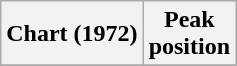<table class="wikitable sortable plainrowheaders" style="text-align:left">
<tr>
<th scope="col">Chart (1972)</th>
<th scope="col">Peak<br>position</th>
</tr>
<tr>
</tr>
</table>
